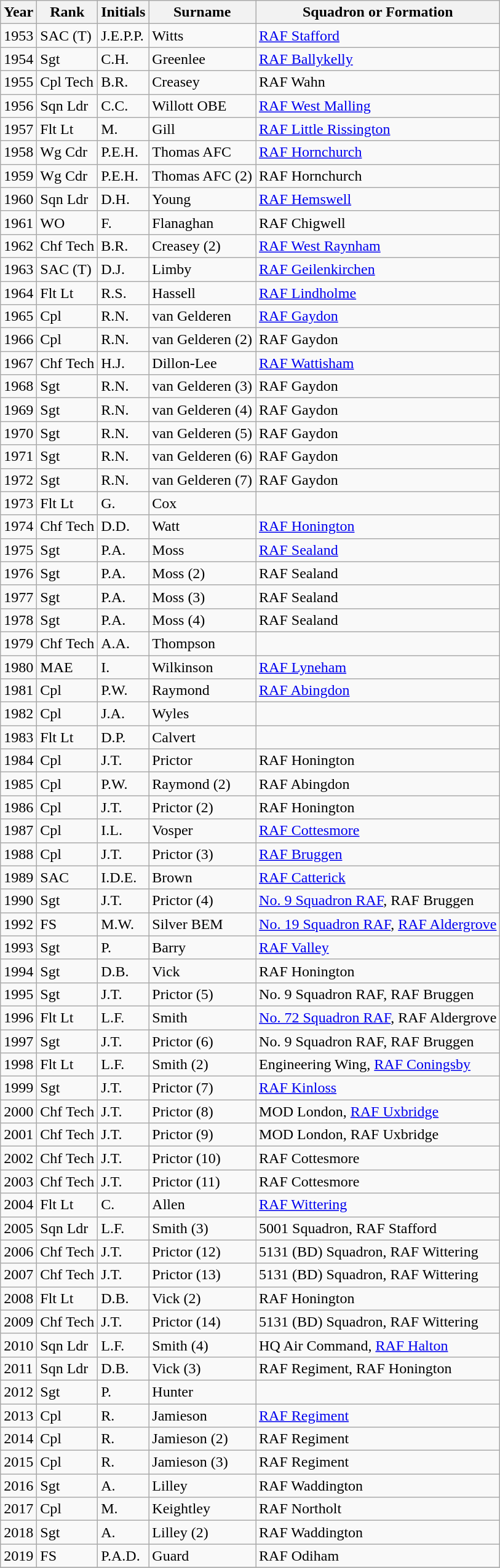<table class="wikitable sortable collapsible" ">
<tr>
<th scope="row";>Year</th>
<th scope="row";>Rank</th>
<th scope="row";>Initials</th>
<th scope="row";>Surname</th>
<th scope="row";>Squadron or Formation</th>
</tr>
<tr>
<td>1953</td>
<td>SAC (T)</td>
<td>J.E.P.P.</td>
<td>Witts</td>
<td><a href='#'>RAF Stafford</a></td>
</tr>
<tr>
<td>1954</td>
<td>Sgt</td>
<td>C.H.</td>
<td>Greenlee</td>
<td><a href='#'>RAF Ballykelly</a></td>
</tr>
<tr>
<td>1955</td>
<td>Cpl Tech</td>
<td>B.R.</td>
<td>Creasey</td>
<td>RAF Wahn</td>
</tr>
<tr>
<td>1956</td>
<td>Sqn Ldr</td>
<td>C.C.</td>
<td>Willott OBE</td>
<td><a href='#'>RAF West Malling</a></td>
</tr>
<tr>
<td>1957</td>
<td>Flt Lt</td>
<td>M.</td>
<td>Gill</td>
<td><a href='#'>RAF Little Rissington</a></td>
</tr>
<tr>
<td>1958</td>
<td>Wg Cdr</td>
<td>P.E.H.</td>
<td>Thomas AFC</td>
<td><a href='#'>RAF Hornchurch</a></td>
</tr>
<tr>
<td>1959</td>
<td>Wg Cdr</td>
<td>P.E.H.</td>
<td>Thomas AFC (2)</td>
<td>RAF Hornchurch</td>
</tr>
<tr>
<td>1960</td>
<td>Sqn Ldr</td>
<td>D.H.</td>
<td>Young</td>
<td><a href='#'>RAF Hemswell</a></td>
</tr>
<tr>
<td>1961</td>
<td>WO</td>
<td>F.</td>
<td>Flanaghan</td>
<td>RAF Chigwell</td>
</tr>
<tr>
<td>1962</td>
<td>Chf Tech</td>
<td>B.R.</td>
<td>Creasey (2)</td>
<td><a href='#'>RAF West Raynham</a></td>
</tr>
<tr>
<td>1963</td>
<td>SAC (T)</td>
<td>D.J.</td>
<td>Limby</td>
<td><a href='#'>RAF Geilenkirchen</a></td>
</tr>
<tr>
<td>1964</td>
<td>Flt Lt</td>
<td>R.S.</td>
<td>Hassell</td>
<td><a href='#'>RAF Lindholme</a></td>
</tr>
<tr>
<td>1965</td>
<td>Cpl</td>
<td>R.N.</td>
<td>van Gelderen</td>
<td><a href='#'>RAF Gaydon</a></td>
</tr>
<tr>
<td>1966</td>
<td>Cpl</td>
<td>R.N.</td>
<td>van Gelderen (2)</td>
<td>RAF Gaydon</td>
</tr>
<tr>
<td>1967</td>
<td>Chf Tech</td>
<td>H.J.</td>
<td>Dillon-Lee</td>
<td><a href='#'>RAF Wattisham</a></td>
</tr>
<tr>
<td>1968</td>
<td>Sgt</td>
<td>R.N.</td>
<td>van Gelderen (3)</td>
<td>RAF Gaydon</td>
</tr>
<tr>
<td>1969</td>
<td>Sgt</td>
<td>R.N.</td>
<td>van Gelderen (4)</td>
<td>RAF Gaydon</td>
</tr>
<tr>
<td>1970</td>
<td>Sgt</td>
<td>R.N.</td>
<td>van Gelderen (5)</td>
<td>RAF Gaydon</td>
</tr>
<tr>
<td>1971</td>
<td>Sgt</td>
<td>R.N.</td>
<td>van Gelderen (6)</td>
<td>RAF Gaydon</td>
</tr>
<tr>
<td>1972</td>
<td>Sgt</td>
<td>R.N.</td>
<td>van Gelderen (7)</td>
<td>RAF Gaydon</td>
</tr>
<tr>
<td>1973</td>
<td>Flt Lt</td>
<td>G.</td>
<td>Cox</td>
<td></td>
</tr>
<tr>
<td>1974</td>
<td>Chf Tech</td>
<td>D.D.</td>
<td>Watt</td>
<td><a href='#'>RAF Honington</a></td>
</tr>
<tr>
<td>1975</td>
<td>Sgt</td>
<td>P.A.</td>
<td>Moss</td>
<td><a href='#'>RAF Sealand</a></td>
</tr>
<tr>
<td>1976</td>
<td>Sgt</td>
<td>P.A.</td>
<td>Moss (2)</td>
<td>RAF Sealand</td>
</tr>
<tr>
<td>1977</td>
<td>Sgt</td>
<td>P.A.</td>
<td>Moss (3)</td>
<td>RAF Sealand</td>
</tr>
<tr>
<td>1978</td>
<td>Sgt</td>
<td>P.A.</td>
<td>Moss (4)</td>
<td>RAF Sealand</td>
</tr>
<tr>
<td>1979</td>
<td>Chf Tech</td>
<td>A.A.</td>
<td>Thompson</td>
<td></td>
</tr>
<tr>
<td>1980</td>
<td>MAE</td>
<td>I.</td>
<td>Wilkinson</td>
<td><a href='#'>RAF Lyneham</a></td>
</tr>
<tr>
<td>1981</td>
<td>Cpl</td>
<td>P.W.</td>
<td>Raymond</td>
<td><a href='#'>RAF Abingdon</a></td>
</tr>
<tr>
<td>1982</td>
<td>Cpl</td>
<td>J.A.</td>
<td>Wyles</td>
<td></td>
</tr>
<tr>
<td>1983</td>
<td>Flt Lt</td>
<td>D.P.</td>
<td>Calvert</td>
<td></td>
</tr>
<tr>
<td>1984</td>
<td>Cpl</td>
<td>J.T.</td>
<td>Prictor</td>
<td>RAF Honington</td>
</tr>
<tr>
<td>1985</td>
<td>Cpl</td>
<td>P.W.</td>
<td>Raymond (2)</td>
<td>RAF Abingdon</td>
</tr>
<tr>
<td>1986</td>
<td>Cpl</td>
<td>J.T.</td>
<td>Prictor (2)</td>
<td>RAF Honington</td>
</tr>
<tr>
<td>1987</td>
<td>Cpl</td>
<td>I.L.</td>
<td>Vosper</td>
<td><a href='#'>RAF Cottesmore</a></td>
</tr>
<tr>
<td>1988</td>
<td>Cpl</td>
<td>J.T.</td>
<td>Prictor (3)</td>
<td><a href='#'>RAF Bruggen</a></td>
</tr>
<tr>
<td>1989</td>
<td>SAC</td>
<td>I.D.E.</td>
<td>Brown</td>
<td><a href='#'>RAF Catterick</a></td>
</tr>
<tr>
<td>1990</td>
<td>Sgt</td>
<td>J.T.</td>
<td>Prictor (4)</td>
<td><a href='#'>No. 9 Squadron RAF</a>, RAF Bruggen</td>
</tr>
<tr>
<td>1992</td>
<td>FS</td>
<td>M.W.</td>
<td>Silver BEM</td>
<td><a href='#'>No. 19 Squadron RAF</a>, <a href='#'>RAF Aldergrove</a></td>
</tr>
<tr>
<td>1993</td>
<td>Sgt</td>
<td>P.</td>
<td>Barry</td>
<td><a href='#'>RAF Valley</a></td>
</tr>
<tr>
<td>1994</td>
<td>Sgt</td>
<td>D.B.</td>
<td>Vick</td>
<td>RAF Honington</td>
</tr>
<tr>
<td>1995</td>
<td>Sgt</td>
<td>J.T.</td>
<td>Prictor (5)</td>
<td>No. 9 Squadron RAF, RAF Bruggen</td>
</tr>
<tr>
<td>1996</td>
<td>Flt Lt</td>
<td>L.F.</td>
<td>Smith</td>
<td><a href='#'>No. 72 Squadron RAF</a>, RAF Aldergrove</td>
</tr>
<tr>
<td>1997</td>
<td>Sgt</td>
<td>J.T.</td>
<td>Prictor (6)</td>
<td>No. 9 Squadron RAF, RAF Bruggen</td>
</tr>
<tr>
<td>1998</td>
<td>Flt Lt</td>
<td>L.F.</td>
<td>Smith (2)</td>
<td>Engineering Wing, <a href='#'>RAF Coningsby</a></td>
</tr>
<tr>
<td>1999</td>
<td>Sgt</td>
<td>J.T.</td>
<td>Prictor (7)</td>
<td><a href='#'>RAF Kinloss</a></td>
</tr>
<tr>
<td>2000</td>
<td>Chf Tech</td>
<td>J.T.</td>
<td>Prictor (8)</td>
<td>MOD London, <a href='#'>RAF Uxbridge</a></td>
</tr>
<tr>
<td>2001</td>
<td>Chf Tech</td>
<td>J.T.</td>
<td>Prictor (9)</td>
<td>MOD London, RAF Uxbridge</td>
</tr>
<tr>
<td>2002</td>
<td>Chf Tech</td>
<td>J.T.</td>
<td>Prictor (10)</td>
<td>RAF Cottesmore</td>
</tr>
<tr>
<td>2003</td>
<td>Chf Tech</td>
<td>J.T.</td>
<td>Prictor (11)</td>
<td>RAF Cottesmore</td>
</tr>
<tr>
<td>2004</td>
<td>Flt Lt</td>
<td>C.</td>
<td>Allen</td>
<td><a href='#'>RAF Wittering</a></td>
</tr>
<tr>
<td>2005</td>
<td>Sqn Ldr</td>
<td>L.F.</td>
<td>Smith (3)</td>
<td>5001 Squadron, RAF Stafford</td>
</tr>
<tr>
<td>2006</td>
<td>Chf Tech</td>
<td>J.T.</td>
<td>Prictor (12)</td>
<td>5131 (BD) Squadron, RAF Wittering</td>
</tr>
<tr>
<td>2007</td>
<td>Chf Tech</td>
<td>J.T.</td>
<td>Prictor (13)</td>
<td>5131 (BD) Squadron, RAF Wittering</td>
</tr>
<tr>
<td>2008</td>
<td>Flt Lt</td>
<td>D.B.</td>
<td>Vick (2)</td>
<td>RAF Honington</td>
</tr>
<tr>
<td>2009</td>
<td>Chf Tech</td>
<td>J.T.</td>
<td>Prictor (14)</td>
<td>5131 (BD) Squadron, RAF Wittering</td>
</tr>
<tr>
<td>2010</td>
<td>Sqn Ldr</td>
<td>L.F.</td>
<td>Smith (4)</td>
<td>HQ Air Command, <a href='#'>RAF Halton</a></td>
</tr>
<tr>
<td>2011</td>
<td>Sqn Ldr</td>
<td>D.B.</td>
<td>Vick (3)</td>
<td>RAF Regiment, RAF Honington</td>
</tr>
<tr>
<td>2012</td>
<td>Sgt</td>
<td>P.</td>
<td>Hunter</td>
<td></td>
</tr>
<tr>
<td>2013</td>
<td>Cpl</td>
<td>R.</td>
<td>Jamieson</td>
<td><a href='#'>RAF Regiment</a></td>
</tr>
<tr>
<td>2014</td>
<td>Cpl</td>
<td>R.</td>
<td>Jamieson (2)</td>
<td>RAF Regiment</td>
</tr>
<tr>
<td>2015</td>
<td>Cpl</td>
<td>R.</td>
<td>Jamieson (3)</td>
<td>RAF Regiment</td>
</tr>
<tr>
<td>2016</td>
<td>Sgt</td>
<td>A.</td>
<td>Lilley</td>
<td>RAF Waddington</td>
</tr>
<tr>
<td>2017</td>
<td>Cpl</td>
<td>M.</td>
<td>Keightley</td>
<td>RAF Northolt</td>
</tr>
<tr>
<td>2018</td>
<td>Sgt</td>
<td>A.</td>
<td>Lilley (2)</td>
<td>RAF Waddington</td>
</tr>
<tr>
<td>2019</td>
<td>FS</td>
<td>P.A.D.</td>
<td>Guard</td>
<td>RAF Odiham</td>
</tr>
<tr>
</tr>
</table>
